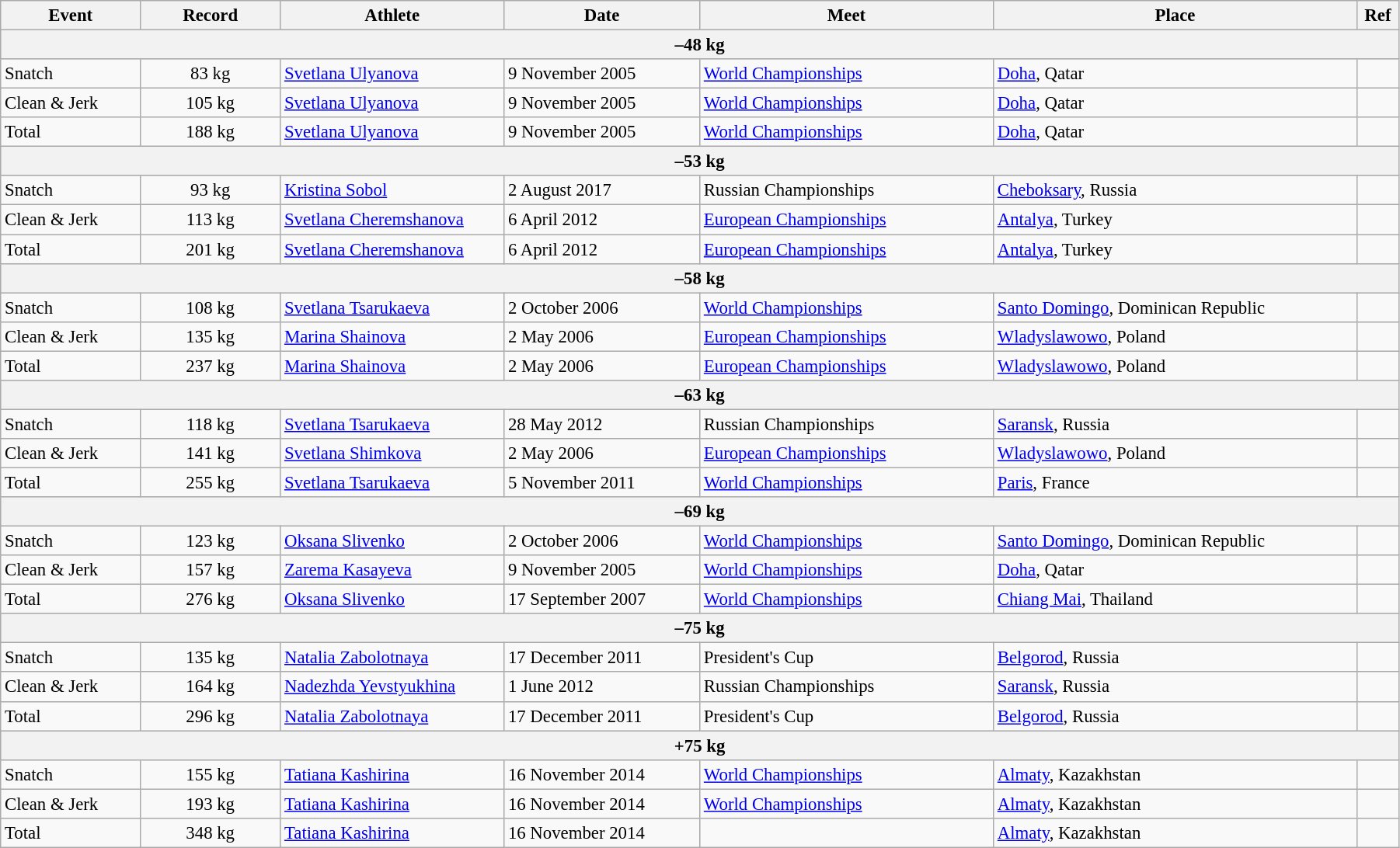<table class="wikitable" style="font-size:95%; width: 95%;">
<tr>
<th width=10%>Event</th>
<th width=10%>Record</th>
<th width=16%>Athlete</th>
<th width=14%>Date</th>
<th width=21%>Meet</th>
<th width=26%>Place</th>
<th width=3%>Ref</th>
</tr>
<tr bgcolor="#DDDDDD">
<th colspan="7">–48 kg</th>
</tr>
<tr>
<td>Snatch</td>
<td align="center">83 kg</td>
<td><a href='#'>Svetlana Ulyanova</a></td>
<td>9 November 2005</td>
<td><a href='#'>World Championships</a></td>
<td><a href='#'>Doha</a>, Qatar</td>
<td></td>
</tr>
<tr>
<td>Clean & Jerk</td>
<td align="center">105 kg</td>
<td><a href='#'>Svetlana Ulyanova</a></td>
<td>9 November 2005</td>
<td><a href='#'>World Championships</a></td>
<td><a href='#'>Doha</a>, Qatar</td>
<td></td>
</tr>
<tr>
<td>Total</td>
<td align="center">188 kg</td>
<td><a href='#'>Svetlana Ulyanova</a></td>
<td>9 November 2005</td>
<td><a href='#'>World Championships</a></td>
<td><a href='#'>Doha</a>, Qatar</td>
<td></td>
</tr>
<tr bgcolor="#DDDDDD">
<th colspan="7">–53 kg</th>
</tr>
<tr>
<td>Snatch</td>
<td align="center">93 kg</td>
<td><a href='#'>Kristina Sobol</a></td>
<td>2 August 2017</td>
<td>Russian Championships</td>
<td><a href='#'>Cheboksary</a>, Russia</td>
<td></td>
</tr>
<tr>
<td>Clean & Jerk</td>
<td align="center">113 kg</td>
<td><a href='#'>Svetlana Cheremshanova</a></td>
<td>6 April 2012</td>
<td><a href='#'>European Championships</a></td>
<td><a href='#'>Antalya</a>, Turkey</td>
<td></td>
</tr>
<tr>
<td>Total</td>
<td align="center">201 kg</td>
<td><a href='#'>Svetlana Cheremshanova</a></td>
<td>6 April 2012</td>
<td><a href='#'>European Championships</a></td>
<td><a href='#'>Antalya</a>, Turkey</td>
<td></td>
</tr>
<tr bgcolor="#DDDDDD">
<th colspan="7">–58 kg</th>
</tr>
<tr>
<td>Snatch</td>
<td align="center">108 kg</td>
<td><a href='#'>Svetlana Tsarukaeva</a></td>
<td>2 October 2006</td>
<td><a href='#'>World Championships</a></td>
<td><a href='#'>Santo Domingo</a>, Dominican Republic</td>
<td></td>
</tr>
<tr>
<td>Clean & Jerk</td>
<td align="center">135 kg</td>
<td><a href='#'>Marina Shainova</a></td>
<td>2 May 2006</td>
<td><a href='#'>European Championships</a></td>
<td><a href='#'>Wladyslawowo</a>, Poland</td>
<td></td>
</tr>
<tr>
<td>Total</td>
<td align="center">237 kg</td>
<td><a href='#'>Marina Shainova</a></td>
<td>2 May 2006</td>
<td><a href='#'>European Championships</a></td>
<td><a href='#'>Wladyslawowo</a>, Poland</td>
<td></td>
</tr>
<tr bgcolor="#DDDDDD">
<th colspan="7">–63 kg</th>
</tr>
<tr>
<td>Snatch</td>
<td align="center">118 kg</td>
<td><a href='#'>Svetlana Tsarukaeva</a></td>
<td>28 May 2012</td>
<td>Russian Championships</td>
<td><a href='#'>Saransk</a>, Russia</td>
<td></td>
</tr>
<tr>
<td>Clean & Jerk</td>
<td align="center">141 kg</td>
<td><a href='#'>Svetlana Shimkova</a></td>
<td>2 May 2006</td>
<td><a href='#'>European Championships</a></td>
<td><a href='#'>Wladyslawowo</a>, Poland</td>
<td></td>
</tr>
<tr>
<td>Total</td>
<td align="center">255 kg</td>
<td><a href='#'>Svetlana Tsarukaeva</a></td>
<td>5 November 2011</td>
<td><a href='#'>World Championships</a></td>
<td><a href='#'>Paris</a>, France</td>
<td></td>
</tr>
<tr bgcolor="#DDDDDD">
<th colspan="7">–69 kg</th>
</tr>
<tr>
<td>Snatch</td>
<td align="center">123 kg</td>
<td><a href='#'>Oksana Slivenko</a></td>
<td>2 October 2006</td>
<td><a href='#'>World Championships</a></td>
<td><a href='#'>Santo Domingo</a>, Dominican Republic</td>
<td></td>
</tr>
<tr>
<td>Clean & Jerk</td>
<td align="center">157 kg</td>
<td><a href='#'>Zarema Kasayeva</a></td>
<td>9 November 2005</td>
<td><a href='#'>World Championships</a></td>
<td><a href='#'>Doha</a>, Qatar</td>
<td></td>
</tr>
<tr>
<td>Total</td>
<td align="center">276 kg</td>
<td><a href='#'>Oksana Slivenko</a></td>
<td>17 September 2007</td>
<td><a href='#'>World Championships</a></td>
<td><a href='#'>Chiang Mai</a>, Thailand</td>
<td></td>
</tr>
<tr bgcolor="#DDDDDD">
<th colspan="7">–75 kg</th>
</tr>
<tr>
<td>Snatch</td>
<td align="center">135 kg</td>
<td><a href='#'>Natalia Zabolotnaya</a></td>
<td>17 December 2011</td>
<td>President's Cup</td>
<td><a href='#'>Belgorod</a>, Russia</td>
<td></td>
</tr>
<tr>
<td>Clean & Jerk</td>
<td align="center">164 kg</td>
<td><a href='#'>Nadezhda Yevstyukhina</a></td>
<td>1 June 2012</td>
<td>Russian Championships</td>
<td><a href='#'>Saransk</a>, Russia</td>
<td></td>
</tr>
<tr>
<td>Total</td>
<td align="center">296 kg</td>
<td><a href='#'>Natalia Zabolotnaya</a></td>
<td>17 December 2011</td>
<td>President's Cup</td>
<td><a href='#'>Belgorod</a>, Russia</td>
<td></td>
</tr>
<tr bgcolor="#DDDDDD">
<th colspan="7">+75 kg</th>
</tr>
<tr>
<td>Snatch</td>
<td align="center">155 kg</td>
<td><a href='#'>Tatiana Kashirina</a></td>
<td>16 November 2014</td>
<td><a href='#'>World Championships</a></td>
<td><a href='#'>Almaty</a>, Kazakhstan</td>
<td></td>
</tr>
<tr>
<td>Clean & Jerk</td>
<td align="center">193 kg</td>
<td><a href='#'>Tatiana Kashirina</a></td>
<td>16 November 2014</td>
<td><a href='#'>World Championships</a></td>
<td><a href='#'>Almaty</a>, Kazakhstan</td>
<td></td>
</tr>
<tr>
<td>Total</td>
<td align="center">348 kg</td>
<td><a href='#'>Tatiana Kashirina</a></td>
<td>16 November 2014</td>
<td></td>
<td><a href='#'>Almaty</a>, Kazakhstan</td>
<td></td>
</tr>
</table>
